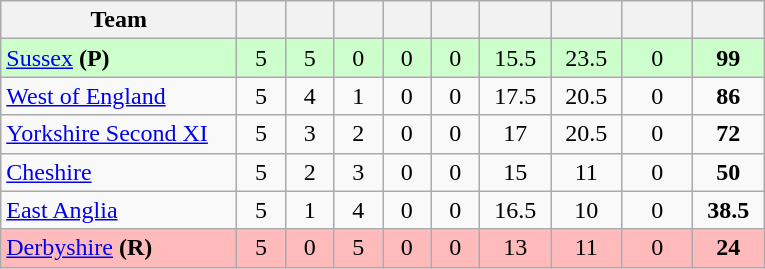<table class="wikitable" style="text-align:center">
<tr>
<th width="150">Team</th>
<th width="25"></th>
<th width="25"></th>
<th width="25"></th>
<th width="25"></th>
<th width="25"></th>
<th width="40"></th>
<th width="40"></th>
<th width="40"></th>
<th width="40"></th>
</tr>
<tr style="background:#cfc">
<td style="text-align:left"><a href='#'>Sussex</a> <strong>(P)</strong></td>
<td>5</td>
<td>5</td>
<td>0</td>
<td>0</td>
<td>0</td>
<td>15.5</td>
<td>23.5</td>
<td>0</td>
<td><strong>99</strong></td>
</tr>
<tr>
<td style="text-align:left"><a href='#'>West of England</a></td>
<td>5</td>
<td>4</td>
<td>1</td>
<td>0</td>
<td>0</td>
<td>17.5</td>
<td>20.5</td>
<td>0</td>
<td><strong>86</strong></td>
</tr>
<tr>
<td style="text-align:left"><a href='#'>Yorkshire Second XI</a></td>
<td>5</td>
<td>3</td>
<td>2</td>
<td>0</td>
<td>0</td>
<td>17</td>
<td>20.5</td>
<td>0</td>
<td><strong>72</strong></td>
</tr>
<tr>
<td style="text-align:left"><a href='#'>Cheshire</a></td>
<td>5</td>
<td>2</td>
<td>3</td>
<td>0</td>
<td>0</td>
<td>15</td>
<td>11</td>
<td>0</td>
<td><strong>50</strong></td>
</tr>
<tr>
<td style="text-align:left"><a href='#'>East Anglia</a></td>
<td>5</td>
<td>1</td>
<td>4</td>
<td>0</td>
<td>0</td>
<td>16.5</td>
<td>10</td>
<td>0</td>
<td><strong>38.5</strong></td>
</tr>
<tr style="background:#FFBBBB">
<td style="text-align:left"><a href='#'>Derbyshire</a> <strong>(R)</strong></td>
<td>5</td>
<td>0</td>
<td>5</td>
<td>0</td>
<td>0</td>
<td>13</td>
<td>11</td>
<td>0</td>
<td><strong>24</strong></td>
</tr>
</table>
